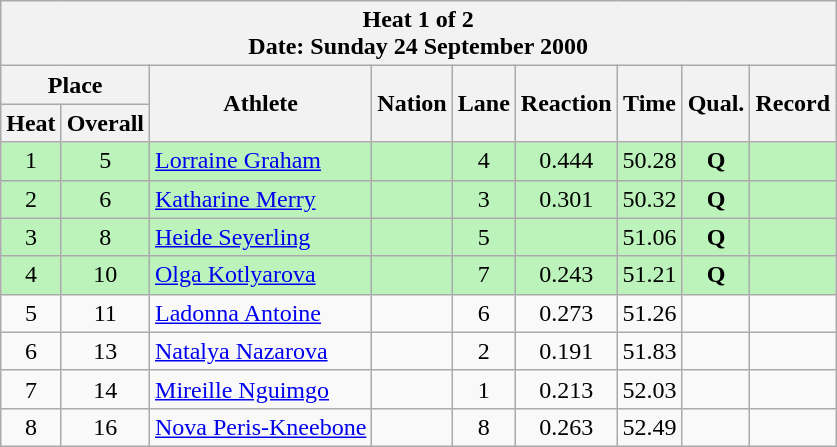<table class="wikitable sortable">
<tr>
<th colspan=9>Heat 1 of 2 <br> Date: Sunday 24 September 2000 <br></th>
</tr>
<tr>
<th colspan=2>Place</th>
<th rowspan=2>Athlete</th>
<th rowspan=2>Nation</th>
<th rowspan=2>Lane</th>
<th rowspan=2>Reaction</th>
<th rowspan=2>Time</th>
<th rowspan=2>Qual.</th>
<th rowspan=2>Record</th>
</tr>
<tr>
<th>Heat</th>
<th>Overall</th>
</tr>
<tr bgcolor = "bbf3bb">
<td align="center">1</td>
<td align="center">5</td>
<td align="left"><a href='#'>Lorraine Graham</a></td>
<td align="left"></td>
<td align="center">4</td>
<td align="center">0.444</td>
<td align="center">50.28</td>
<td align="center"><strong>Q </strong></td>
<td align="center"></td>
</tr>
<tr bgcolor = "bbf3bb">
<td align="center">2</td>
<td align="center">6</td>
<td align="left"><a href='#'>Katharine Merry</a></td>
<td align="left"></td>
<td align="center">3</td>
<td align="center">0.301</td>
<td align="center">50.32</td>
<td align="center"><strong>Q </strong></td>
<td align="center"></td>
</tr>
<tr bgcolor = "bbf3bb">
<td align="center">3</td>
<td align="center">8</td>
<td align="left"><a href='#'>Heide Seyerling</a></td>
<td align="left"></td>
<td align="center">5</td>
<td align="center"></td>
<td align="center">51.06</td>
<td align="center"><strong>Q</strong></td>
<td align="center"></td>
</tr>
<tr bgcolor = "bbf3bb">
<td align="center">4</td>
<td align="center">10</td>
<td align="left"><a href='#'>Olga Kotlyarova</a></td>
<td align="left"></td>
<td align="center">7</td>
<td align="center">0.243</td>
<td align="center">51.21</td>
<td align="center"><strong>Q</strong></td>
<td align="center"></td>
</tr>
<tr>
<td align="center">5</td>
<td align="center">11</td>
<td align="left"><a href='#'>Ladonna Antoine</a></td>
<td align="left"></td>
<td align="center">6</td>
<td align="center">0.273</td>
<td align="center">51.26</td>
<td align="center"></td>
<td align="center"></td>
</tr>
<tr>
<td align="center">6</td>
<td align="center">13</td>
<td align="left"><a href='#'>Natalya Nazarova</a></td>
<td align="left"></td>
<td align="center">2</td>
<td align="center">0.191</td>
<td align="center">51.83</td>
<td align="center"></td>
<td align="center"></td>
</tr>
<tr>
<td align="center">7</td>
<td align="center">14</td>
<td align="left"><a href='#'>Mireille Nguimgo</a></td>
<td align="left"></td>
<td align="center">1</td>
<td align="center">0.213</td>
<td align="center">52.03</td>
<td align="center"></td>
<td align="center"></td>
</tr>
<tr>
<td align="center">8</td>
<td align="center">16</td>
<td align="left"><a href='#'>Nova Peris-Kneebone</a></td>
<td align="left"></td>
<td align="center">8</td>
<td align="center">0.263</td>
<td align="center">52.49</td>
<td align="center"></td>
<td align="center"></td>
</tr>
</table>
